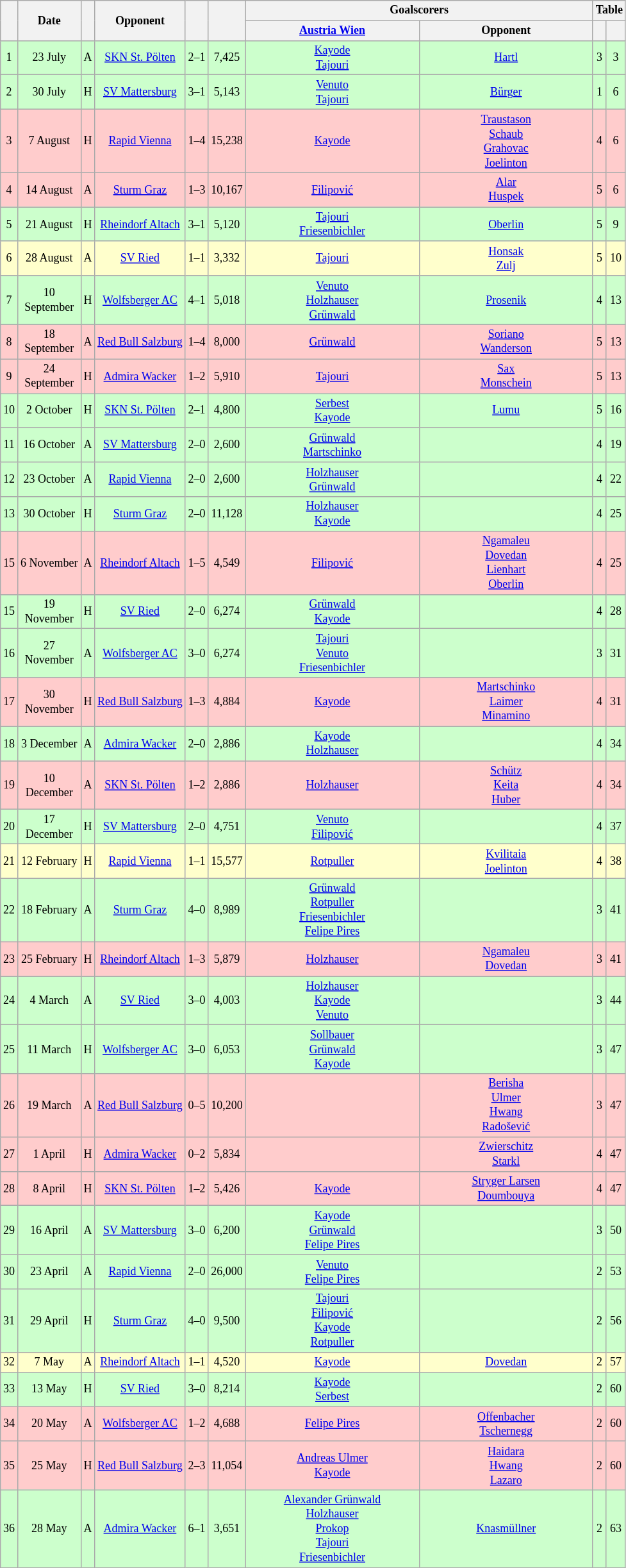<table class="wikitable" Style="text-align: center;font-size:75%">
<tr>
<th rowspan="2"></th>
<th rowspan="2" style="width:60px">Date</th>
<th rowspan="2"></th>
<th rowspan="2">Opponent</th>
<th rowspan="2"><br></th>
<th rowspan="2"></th>
<th colspan="2">Goalscorers</th>
<th colspan="2">Table</th>
</tr>
<tr>
<th style="width:175px"><a href='#'>Austria Wien</a></th>
<th style="width:175px">Opponent</th>
<th></th>
<th></th>
</tr>
<tr style="background:#CCFFCC">
<td>1</td>
<td>23 July</td>
<td>A</td>
<td><a href='#'>SKN St. Pölten</a></td>
<td>2–1</td>
<td>7,425</td>
<td><a href='#'>Kayode</a> <br><a href='#'>Tajouri</a> </td>
<td><a href='#'>Hartl</a> </td>
<td>3</td>
<td>3</td>
</tr>
<tr style="background:#CCFFCC">
<td>2</td>
<td>30 July</td>
<td>H</td>
<td><a href='#'>SV Mattersburg</a></td>
<td>3–1</td>
<td>5,143</td>
<td><a href='#'>Venuto</a> <br><a href='#'>Tajouri</a> </td>
<td><a href='#'>Bürger</a> </td>
<td>1</td>
<td>6</td>
</tr>
<tr style="background:#FFCCCC">
<td>3</td>
<td>7 August</td>
<td>H</td>
<td><a href='#'>Rapid Vienna</a></td>
<td>1–4</td>
<td>15,238</td>
<td><a href='#'>Kayode</a> </td>
<td><a href='#'>Traustason</a>  <br> <a href='#'>Schaub</a>  <br> <a href='#'>Grahovac</a>  <br> <a href='#'>Joelinton</a> </td>
<td>4</td>
<td>6</td>
</tr>
<tr style="background:#FFCCCC">
<td>4</td>
<td>14 August</td>
<td>A</td>
<td><a href='#'>Sturm Graz</a></td>
<td>1–3</td>
<td>10,167</td>
<td><a href='#'>Filipović</a> </td>
<td><a href='#'>Alar</a>  <br> <a href='#'>Huspek</a> </td>
<td>5</td>
<td>6</td>
</tr>
<tr style="background:#CCFFCC">
<td>5</td>
<td>21 August</td>
<td>H</td>
<td><a href='#'>Rheindorf Altach</a></td>
<td>3–1</td>
<td>5,120</td>
<td><a href='#'>Tajouri</a>  <br> <a href='#'>Friesenbichler</a> </td>
<td><a href='#'>Oberlin</a> </td>
<td>5</td>
<td>9</td>
</tr>
<tr style="background:#FFFFCC">
<td>6</td>
<td>28 August</td>
<td>A</td>
<td><a href='#'>SV Ried</a></td>
<td>1–1</td>
<td>3,332</td>
<td><a href='#'>Tajouri</a> </td>
<td><a href='#'>Honsak</a>  <br> <a href='#'>Zulj</a> </td>
<td>5</td>
<td>10</td>
</tr>
<tr style="background:#CCFFCC">
<td>7</td>
<td>10 September</td>
<td>H</td>
<td><a href='#'>Wolfsberger AC</a></td>
<td>4–1</td>
<td>5,018</td>
<td><a href='#'>Venuto</a>  <br> <a href='#'>Holzhauser</a>  <br> <a href='#'>Grünwald</a> </td>
<td><a href='#'>Prosenik</a> </td>
<td>4</td>
<td>13</td>
</tr>
<tr style="background:#FFCCCC">
<td>8</td>
<td>18 September</td>
<td>A</td>
<td><a href='#'>Red Bull Salzburg</a></td>
<td>1–4</td>
<td>8,000</td>
<td><a href='#'>Grünwald</a> </td>
<td><a href='#'>Soriano</a>  <br> <a href='#'>Wanderson</a> </td>
<td>5</td>
<td>13</td>
</tr>
<tr style="background:#FFCCCC">
<td>9</td>
<td>24 September</td>
<td>H</td>
<td><a href='#'>Admira Wacker</a></td>
<td>1–2</td>
<td>5,910</td>
<td><a href='#'>Tajouri</a> </td>
<td><a href='#'>Sax</a>  <br> <a href='#'>Monschein</a> </td>
<td>5</td>
<td>13</td>
</tr>
<tr style="background:#CCFFCC">
<td>10</td>
<td>2 October</td>
<td>H</td>
<td><a href='#'>SKN St. Pölten</a></td>
<td>2–1</td>
<td>4,800</td>
<td><a href='#'>Serbest</a>  <br> <a href='#'>Kayode</a> </td>
<td><a href='#'>Lumu</a> </td>
<td>5</td>
<td>16</td>
</tr>
<tr style="background:#CCFFCC">
<td>11</td>
<td>16 October</td>
<td>A</td>
<td><a href='#'>SV Mattersburg</a></td>
<td>2–0</td>
<td>2,600</td>
<td><a href='#'>Grünwald</a>  <br> <a href='#'>Martschinko</a> </td>
<td></td>
<td>4</td>
<td>19</td>
</tr>
<tr style="background:#CCFFCC">
<td>12</td>
<td>23 October</td>
<td>A</td>
<td><a href='#'>Rapid Vienna</a></td>
<td>2–0</td>
<td>2,600</td>
<td><a href='#'>Holzhauser</a>  <br> <a href='#'>Grünwald</a> </td>
<td></td>
<td>4</td>
<td>22</td>
</tr>
<tr style="background:#CCFFCC">
<td>13</td>
<td>30 October</td>
<td>H</td>
<td><a href='#'>Sturm Graz</a></td>
<td>2–0</td>
<td>11,128</td>
<td><a href='#'>Holzhauser</a>  <br> <a href='#'>Kayode</a> </td>
<td></td>
<td>4</td>
<td>25</td>
</tr>
<tr style="background:#FFCCCC">
<td>15</td>
<td>6 November</td>
<td>A</td>
<td><a href='#'>Rheindorf Altach</a></td>
<td>1–5</td>
<td>4,549</td>
<td><a href='#'>Filipović</a> </td>
<td><a href='#'>Ngamaleu</a>  <br> <a href='#'>Dovedan</a>  <br> <a href='#'>Lienhart</a>  <br> <a href='#'>Oberlin</a> </td>
<td>4</td>
<td>25</td>
</tr>
<tr style="background:#CCFFCC">
<td>15</td>
<td>19 November</td>
<td>H</td>
<td><a href='#'>SV Ried</a></td>
<td>2–0</td>
<td>6,274</td>
<td><a href='#'>Grünwald</a>  <br> <a href='#'>Kayode</a> </td>
<td></td>
<td>4</td>
<td>28</td>
</tr>
<tr style="background:#CCFFCC">
<td>16</td>
<td>27 November</td>
<td>A</td>
<td><a href='#'>Wolfsberger AC</a></td>
<td>3–0</td>
<td>6,274</td>
<td><a href='#'>Tajouri</a>  <br> <a href='#'>Venuto</a>  <br> <a href='#'>Friesenbichler</a> </td>
<td></td>
<td>3</td>
<td>31</td>
</tr>
<tr style="background:#FFCCCC">
<td>17</td>
<td>30 November</td>
<td>H</td>
<td><a href='#'>Red Bull Salzburg</a></td>
<td>1–3</td>
<td>4,884</td>
<td><a href='#'>Kayode</a> </td>
<td><a href='#'>Martschinko</a>  <br> <a href='#'>Laimer</a>  <br> <a href='#'>Minamino</a> </td>
<td>4</td>
<td>31</td>
</tr>
<tr style="background:#CCFFCC">
<td>18</td>
<td>3 December</td>
<td>A</td>
<td><a href='#'>Admira Wacker</a></td>
<td>2–0</td>
<td>2,886</td>
<td><a href='#'>Kayode</a>  <br> <a href='#'>Holzhauser</a> </td>
<td></td>
<td>4</td>
<td>34</td>
</tr>
<tr style="background:#FFCCCC">
<td>19</td>
<td>10 December</td>
<td>A</td>
<td><a href='#'>SKN St. Pölten</a></td>
<td>1–2</td>
<td>2,886</td>
<td><a href='#'>Holzhauser</a> </td>
<td><a href='#'>Schütz</a>  <br> <a href='#'>Keita</a>  <br> <a href='#'>Huber</a> </td>
<td>4</td>
<td>34</td>
</tr>
<tr style="background:#CCFFCC">
<td>20</td>
<td>17 December</td>
<td>H</td>
<td><a href='#'>SV Mattersburg</a></td>
<td>2–0</td>
<td>4,751</td>
<td><a href='#'>Venuto</a>  <br> <a href='#'>Filipović</a> </td>
<td></td>
<td>4</td>
<td>37</td>
</tr>
<tr style="background:#FFFFCC">
<td>21</td>
<td>12 February</td>
<td>H</td>
<td><a href='#'>Rapid Vienna</a></td>
<td>1–1</td>
<td>15,577</td>
<td><a href='#'>Rotpuller</a> </td>
<td><a href='#'>Kvilitaia</a>  <br> <a href='#'>Joelinton</a> </td>
<td>4</td>
<td>38</td>
</tr>
<tr style="background:#CCFFCC">
<td>22</td>
<td>18 February</td>
<td>A</td>
<td><a href='#'>Sturm Graz</a></td>
<td>4–0</td>
<td>8,989</td>
<td><a href='#'>Grünwald</a>  <br> <a href='#'>Rotpuller</a>  <br> <a href='#'>Friesenbichler</a>  <br> <a href='#'>Felipe Pires</a> </td>
<td></td>
<td>3</td>
<td>41</td>
</tr>
<tr style="background:#FFCCCC">
<td>23</td>
<td>25 February</td>
<td>H</td>
<td><a href='#'>Rheindorf Altach</a></td>
<td>1–3</td>
<td>5,879</td>
<td><a href='#'>Holzhauser</a> </td>
<td><a href='#'>Ngamaleu</a>  <br> <a href='#'>Dovedan</a> </td>
<td>3</td>
<td>41</td>
</tr>
<tr style="background:#CCFFCC">
<td>24</td>
<td>4 March</td>
<td>A</td>
<td><a href='#'>SV Ried</a></td>
<td>3–0</td>
<td>4,003</td>
<td><a href='#'>Holzhauser</a>  <br> <a href='#'>Kayode</a>  <br> <a href='#'>Venuto</a> </td>
<td></td>
<td>3</td>
<td>44</td>
</tr>
<tr style="background:#CCFFCC">
<td>25</td>
<td>11 March</td>
<td>H</td>
<td><a href='#'>Wolfsberger AC</a></td>
<td>3–0</td>
<td>6,053</td>
<td><a href='#'>Sollbauer</a>  <br> <a href='#'>Grünwald</a>  <br> <a href='#'>Kayode</a> </td>
<td></td>
<td>3</td>
<td>47</td>
</tr>
<tr style="background:#FFCCCC">
<td>26</td>
<td>19 March</td>
<td>A</td>
<td><a href='#'>Red Bull Salzburg</a></td>
<td>0–5</td>
<td>10,200</td>
<td></td>
<td><a href='#'>Berisha</a>  <br> <a href='#'>Ulmer</a>  <br> <a href='#'>Hwang</a>  <br> <a href='#'>Radošević</a> </td>
<td>3</td>
<td>47</td>
</tr>
<tr style="background:#FFCCCC">
<td>27</td>
<td>1 April</td>
<td>H</td>
<td><a href='#'>Admira Wacker</a></td>
<td>0–2</td>
<td>5,834</td>
<td></td>
<td><a href='#'>Zwierschitz</a>  <br> <a href='#'>Starkl</a> </td>
<td>4</td>
<td>47</td>
</tr>
<tr style="background:#FFCCCC">
<td>28</td>
<td>8 April</td>
<td>H</td>
<td><a href='#'>SKN St. Pölten</a></td>
<td>1–2</td>
<td>5,426</td>
<td><a href='#'>Kayode</a> </td>
<td><a href='#'>Stryger Larsen</a>  <br> <a href='#'>Doumbouya</a> </td>
<td>4</td>
<td>47</td>
</tr>
<tr style="background:#CCFFCC">
<td>29</td>
<td>16 April</td>
<td>A</td>
<td><a href='#'>SV Mattersburg</a></td>
<td>3–0</td>
<td>6,200</td>
<td><a href='#'>Kayode</a>  <br> <a href='#'>Grünwald</a>  <br> <a href='#'>Felipe Pires</a> </td>
<td></td>
<td>3</td>
<td>50</td>
</tr>
<tr style="background:#CCFFCC">
<td>30</td>
<td>23 April</td>
<td>A</td>
<td><a href='#'>Rapid Vienna</a></td>
<td>2–0</td>
<td>26,000</td>
<td><a href='#'>Venuto</a>  <br> <a href='#'>Felipe Pires</a> </td>
<td></td>
<td>2</td>
<td>53</td>
</tr>
<tr style="background:#CCFFCC">
<td>31</td>
<td>29 April</td>
<td>H</td>
<td><a href='#'>Sturm Graz</a></td>
<td>4–0</td>
<td>9,500</td>
<td><a href='#'>Tajouri</a>  <br> <a href='#'>Filipović</a>  <br> <a href='#'>Kayode</a>  <br> <a href='#'>Rotpuller</a> </td>
<td></td>
<td>2</td>
<td>56</td>
</tr>
<tr style="background:#FFFFCC">
<td>32</td>
<td>7 May</td>
<td>A</td>
<td><a href='#'>Rheindorf Altach</a></td>
<td>1–1</td>
<td>4,520</td>
<td><a href='#'>Kayode</a> </td>
<td><a href='#'>Dovedan</a> </td>
<td>2</td>
<td>57</td>
</tr>
<tr style="background:#CCFFCC">
<td>33</td>
<td>13 May</td>
<td>H</td>
<td><a href='#'>SV Ried</a></td>
<td>3–0</td>
<td>8,214</td>
<td><a href='#'>Kayode</a>  <br> <a href='#'>Serbest</a> </td>
<td></td>
<td>2</td>
<td>60</td>
</tr>
<tr style="background:#FFCCCC">
<td>34</td>
<td>20 May</td>
<td>A</td>
<td><a href='#'>Wolfsberger AC</a></td>
<td>1–2</td>
<td>4,688</td>
<td><a href='#'>Felipe Pires</a> </td>
<td><a href='#'>Offenbacher</a>  <br> <a href='#'>Tschernegg</a> </td>
<td>2</td>
<td>60</td>
</tr>
<tr style="background:#FFCCCC">
<td>35</td>
<td>25 May</td>
<td>H</td>
<td><a href='#'>Red Bull Salzburg</a></td>
<td>2–3</td>
<td>11,054</td>
<td><a href='#'>Andreas Ulmer</a>  <br> <a href='#'>Kayode</a> </td>
<td><a href='#'>Haidara</a>  <br> <a href='#'>Hwang</a>  <br> <a href='#'>Lazaro</a> </td>
<td>2</td>
<td>60</td>
</tr>
<tr style="background:#CCFFCC">
<td>36</td>
<td>28 May</td>
<td>A</td>
<td><a href='#'>Admira Wacker</a></td>
<td>6–1</td>
<td>3,651</td>
<td><a href='#'>Alexander Grünwald</a>  <br> <a href='#'>Holzhauser</a>  <br> <a href='#'>Prokop</a>  <br> <a href='#'>Tajouri</a>  <br> <a href='#'>Friesenbichler</a> </td>
<td><a href='#'>Knasmüllner</a> </td>
<td>2</td>
<td>63</td>
</tr>
</table>
